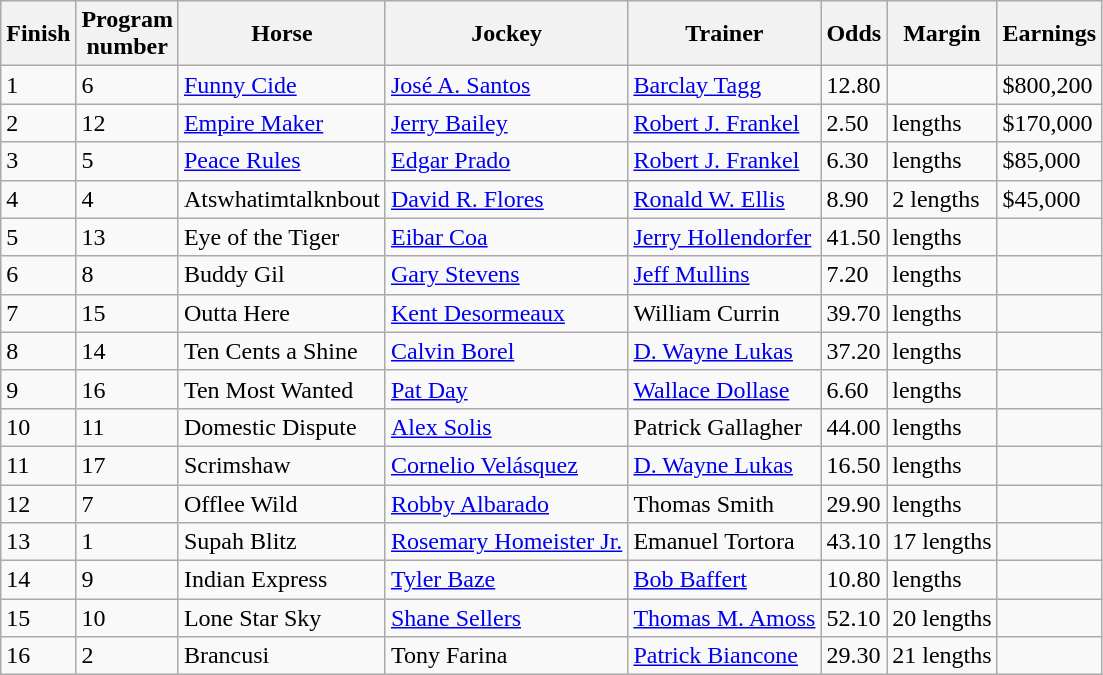<table class="wikitable sortable" border="1">
<tr>
<th>Finish</th>
<th>Program<br>number</th>
<th>Horse</th>
<th>Jockey</th>
<th>Trainer</th>
<th>Odds</th>
<th>Margin</th>
<th>Earnings</th>
</tr>
<tr>
<td>1</td>
<td>6</td>
<td><a href='#'>Funny Cide</a></td>
<td><a href='#'>José A. Santos</a></td>
<td><a href='#'>Barclay Tagg</a></td>
<td>12.80</td>
<td></td>
<td>$800,200</td>
</tr>
<tr>
<td>2</td>
<td>12</td>
<td><a href='#'>Empire Maker</a></td>
<td><a href='#'>Jerry Bailey</a></td>
<td><a href='#'>Robert J. Frankel</a></td>
<td>2.50</td>
<td> lengths</td>
<td>$170,000</td>
</tr>
<tr>
<td>3</td>
<td>5</td>
<td><a href='#'>Peace Rules</a></td>
<td><a href='#'>Edgar Prado</a></td>
<td><a href='#'>Robert J. Frankel</a></td>
<td>6.30</td>
<td> lengths</td>
<td>$85,000</td>
</tr>
<tr>
<td>4</td>
<td>4</td>
<td>Atswhatimtalknbout</td>
<td><a href='#'>David R. Flores</a></td>
<td><a href='#'>Ronald W. Ellis</a></td>
<td>8.90</td>
<td>2 lengths</td>
<td>$45,000</td>
</tr>
<tr>
<td>5</td>
<td>13</td>
<td>Eye of the Tiger</td>
<td><a href='#'>Eibar Coa</a></td>
<td><a href='#'>Jerry Hollendorfer</a></td>
<td>41.50</td>
<td> lengths</td>
<td></td>
</tr>
<tr>
<td>6</td>
<td>8</td>
<td>Buddy Gil</td>
<td><a href='#'>Gary Stevens</a></td>
<td><a href='#'>Jeff Mullins</a></td>
<td>7.20</td>
<td> lengths</td>
<td></td>
</tr>
<tr>
<td>7</td>
<td>15</td>
<td>Outta Here</td>
<td><a href='#'>Kent Desormeaux</a></td>
<td>William Currin</td>
<td>39.70</td>
<td> lengths</td>
<td></td>
</tr>
<tr>
<td>8</td>
<td>14</td>
<td>Ten Cents a Shine</td>
<td><a href='#'>Calvin Borel</a></td>
<td><a href='#'>D. Wayne Lukas</a></td>
<td>37.20</td>
<td> lengths</td>
<td></td>
</tr>
<tr>
<td>9</td>
<td>16</td>
<td>Ten Most Wanted</td>
<td><a href='#'>Pat Day</a></td>
<td><a href='#'>Wallace Dollase</a></td>
<td>6.60</td>
<td> lengths</td>
<td></td>
</tr>
<tr>
<td>10</td>
<td>11</td>
<td>Domestic Dispute</td>
<td><a href='#'>Alex Solis</a></td>
<td>Patrick Gallagher</td>
<td>44.00</td>
<td> lengths</td>
<td></td>
</tr>
<tr>
<td>11</td>
<td>17</td>
<td>Scrimshaw</td>
<td><a href='#'>Cornelio Velásquez</a></td>
<td><a href='#'>D. Wayne Lukas</a></td>
<td>16.50</td>
<td> lengths</td>
<td></td>
</tr>
<tr>
<td>12</td>
<td>7</td>
<td>Offlee Wild</td>
<td><a href='#'>Robby Albarado</a></td>
<td>Thomas Smith</td>
<td>29.90</td>
<td> lengths</td>
<td></td>
</tr>
<tr>
<td>13</td>
<td>1</td>
<td>Supah Blitz</td>
<td><a href='#'>Rosemary Homeister Jr.</a></td>
<td>Emanuel Tortora</td>
<td>43.10</td>
<td>17 lengths</td>
<td></td>
</tr>
<tr>
<td>14</td>
<td>9</td>
<td>Indian Express</td>
<td><a href='#'>Tyler Baze</a></td>
<td><a href='#'>Bob Baffert</a></td>
<td>10.80</td>
<td> lengths</td>
<td></td>
</tr>
<tr>
<td>15</td>
<td>10</td>
<td>Lone Star Sky</td>
<td><a href='#'>Shane Sellers</a></td>
<td><a href='#'>Thomas M. Amoss</a></td>
<td>52.10</td>
<td>20 lengths</td>
<td></td>
</tr>
<tr>
<td>16</td>
<td>2</td>
<td>Brancusi</td>
<td>Tony Farina</td>
<td><a href='#'>Patrick Biancone</a></td>
<td>29.30</td>
<td>21 lengths</td>
<td></td>
</tr>
</table>
